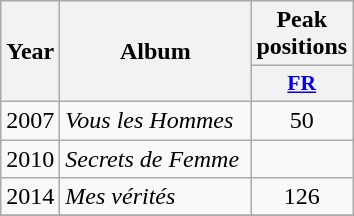<table class="wikitable">
<tr>
<th align="center" rowspan="2" width="10">Year</th>
<th align="center" rowspan="2" width="120">Album</th>
<th align="center" colspan="1" width="20">Peak positions</th>
</tr>
<tr>
<th scope="col" style="width:3em;font-size:90%;"><a href='#'>FR</a><br></th>
</tr>
<tr>
<td style="text-align:center;">2007</td>
<td><em>Vous les Hommes</em></td>
<td style="text-align:center;">50</td>
</tr>
<tr>
<td style="text-align:center;">2010</td>
<td><em>Secrets de Femme</em></td>
<td style="text-align:center;"></td>
</tr>
<tr>
<td style="text-align:center;">2014</td>
<td><em>Mes vérités</em></td>
<td style="text-align:center;">126</td>
</tr>
<tr>
</tr>
</table>
